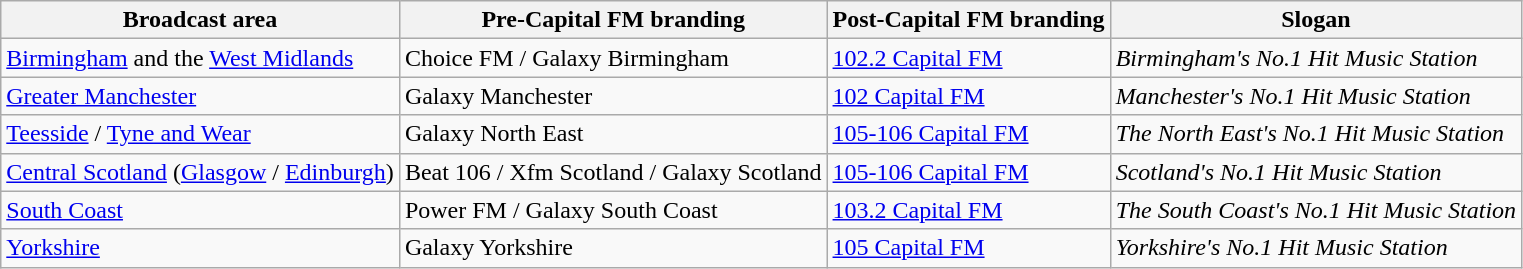<table class="wikitable">
<tr>
<th>Broadcast area</th>
<th>Pre-Capital FM branding</th>
<th>Post-Capital FM branding</th>
<th>Slogan</th>
</tr>
<tr>
<td><a href='#'>Birmingham</a> and the <a href='#'>West Midlands</a></td>
<td>Choice FM / Galaxy Birmingham</td>
<td><a href='#'>102.2 Capital FM</a></td>
<td><em>Birmingham's No.1 Hit Music Station</em></td>
</tr>
<tr>
<td><a href='#'>Greater Manchester</a></td>
<td>Galaxy Manchester</td>
<td><a href='#'>102 Capital FM</a></td>
<td><em>Manchester's No.1 Hit Music Station</em></td>
</tr>
<tr>
<td><a href='#'>Teesside</a> / <a href='#'>Tyne and Wear</a></td>
<td>Galaxy North East</td>
<td><a href='#'>105-106 Capital FM</a></td>
<td><em>The North East's No.1 Hit Music Station</em></td>
</tr>
<tr>
<td><a href='#'>Central Scotland</a> (<a href='#'>Glasgow</a> / <a href='#'>Edinburgh</a>)</td>
<td>Beat 106 / Xfm Scotland / Galaxy Scotland</td>
<td><a href='#'>105-106 Capital FM</a></td>
<td><em>Scotland's No.1 Hit Music Station</em></td>
</tr>
<tr>
<td><a href='#'>South Coast</a></td>
<td>Power FM / Galaxy South Coast</td>
<td><a href='#'>103.2 Capital FM</a></td>
<td><em>The South Coast's No.1 Hit Music Station</em></td>
</tr>
<tr>
<td><a href='#'>Yorkshire</a></td>
<td>Galaxy Yorkshire</td>
<td><a href='#'>105 Capital FM</a></td>
<td><em>Yorkshire's No.1 Hit Music Station</em></td>
</tr>
</table>
